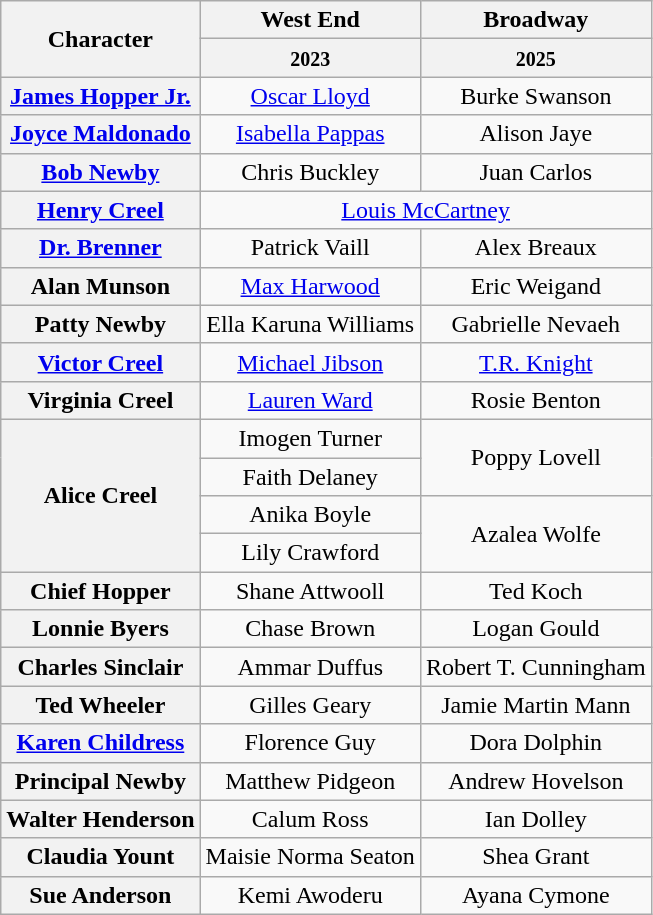<table class="wikitable">
<tr>
<th rowspan="2">Character</th>
<th>West End</th>
<th>Broadway</th>
</tr>
<tr>
<th><small>2023</small></th>
<th><small>2025</small></th>
</tr>
<tr>
<th><a href='#'>James Hopper Jr.</a></th>
<td colspan="1" align="center"><a href='#'>Oscar Lloyd</a></td>
<td colspan="1" align="center">Burke Swanson</td>
</tr>
<tr>
<th><a href='#'>Joyce Maldonado</a></th>
<td colspan="1" align="center"><a href='#'>Isabella Pappas</a></td>
<td colspan="1" align="center">Alison Jaye</td>
</tr>
<tr>
<th><a href='#'>Bob Newby</a></th>
<td colspan="1" align="center">Chris Buckley</td>
<td colspan="1" align="center">Juan Carlos</td>
</tr>
<tr>
<th><a href='#'>Henry Creel</a></th>
<td colspan="2" align="center"><a href='#'>Louis McCartney</a></td>
</tr>
<tr>
<th><a href='#'>Dr. Brenner</a></th>
<td colspan="1" align="center">Patrick Vaill</td>
<td colspan="1" align="center">Alex Breaux</td>
</tr>
<tr>
<th>Alan Munson</th>
<td colspan="1" align="center"><a href='#'>Max Harwood</a></td>
<td colspan="1" align="center">Eric Weigand</td>
</tr>
<tr>
<th>Patty Newby</th>
<td colspan="1" align="center">Ella Karuna Williams</td>
<td colspan="1" align="center">Gabrielle Nevaeh</td>
</tr>
<tr>
<th><a href='#'>Victor Creel</a></th>
<td colspan="1" align="center"><a href='#'>Michael Jibson</a></td>
<td colspan="1" align="center"><a href='#'>T.R. Knight</a></td>
</tr>
<tr>
<th>Virginia Creel</th>
<td colspan="1" align="center"><a href='#'>Lauren Ward</a></td>
<td colspan="1" align="center">Rosie Benton</td>
</tr>
<tr>
<th rowspan="4">Alice Creel</th>
<td colspan="1" align="center">Imogen Turner</td>
<td rowspan="2" align="center">Poppy Lovell</td>
</tr>
<tr>
<td colspan="1" align="center">Faith Delaney</td>
</tr>
<tr>
<td colspan="1" align="center">Anika Boyle</td>
<td rowspan="2" align="center">Azalea Wolfe</td>
</tr>
<tr>
<td colspan="1" align="center">Lily Crawford</td>
</tr>
<tr>
<th>Chief Hopper</th>
<td colspan="1" align="center">Shane Attwooll</td>
<td colspan="1" align="center">Ted Koch</td>
</tr>
<tr>
<th>Lonnie Byers</th>
<td colspan="1" align="center">Chase Brown</td>
<td colspan="1" align="center">Logan Gould</td>
</tr>
<tr>
<th>Charles Sinclair</th>
<td colspan="1" align="center">Ammar Duffus</td>
<td colspan="1" align="center">Robert T. Cunningham</td>
</tr>
<tr>
<th>Ted Wheeler</th>
<td colspan="1" align="center">Gilles Geary</td>
<td colspan="1" align="center">Jamie Martin Mann</td>
</tr>
<tr>
<th><a href='#'>Karen Childress</a></th>
<td colspan="1" align="center">Florence Guy</td>
<td colspan="1" align="center">Dora Dolphin</td>
</tr>
<tr>
<th>Principal Newby</th>
<td colspan="1" align="center">Matthew Pidgeon</td>
<td colspan="1" align="center">Andrew Hovelson</td>
</tr>
<tr>
<th>Walter Henderson</th>
<td colspan="1" align="center">Calum Ross</td>
<td colspan="1" align="center">Ian Dolley</td>
</tr>
<tr>
<th>Claudia Yount</th>
<td colspan="1" align="center">Maisie Norma Seaton</td>
<td colspan="1" align="center">Shea Grant</td>
</tr>
<tr>
<th>Sue Anderson</th>
<td colspan="1" align="center">Kemi Awoderu</td>
<td colspan="1" align="center">Ayana Cymone</td>
</tr>
</table>
